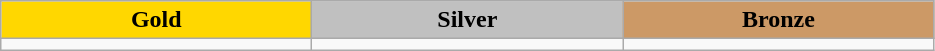<table class="wikitable" style="text-align:left">
<tr align="center">
<td width=200 bgcolor=gold><strong>Gold</strong></td>
<td width=200 bgcolor=silver><strong>Silver</strong></td>
<td width=200 bgcolor=CC9966><strong>Bronze</strong></td>
</tr>
<tr>
<td></td>
<td></td>
<td></td>
</tr>
</table>
